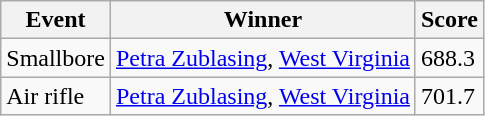<table class="wikitable sortable">
<tr>
<th>Event</th>
<th>Winner</th>
<th>Score</th>
</tr>
<tr>
<td>Smallbore</td>
<td><a href='#'>Petra Zublasing</a>, <a href='#'>West Virginia</a></td>
<td>688.3</td>
</tr>
<tr>
<td>Air rifle</td>
<td><a href='#'>Petra Zublasing</a>, <a href='#'>West Virginia</a></td>
<td>701.7</td>
</tr>
</table>
